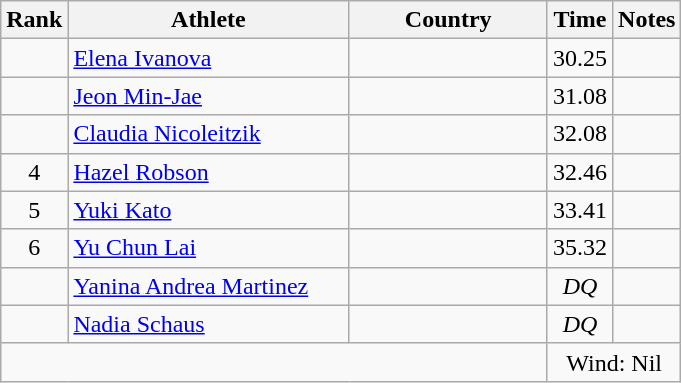<table class="wikitable sortable" style="text-align:center">
<tr>
<th>Rank</th>
<th style="width:180px">Athlete</th>
<th style="width:125px">Country</th>
<th>Time</th>
<th>Notes</th>
</tr>
<tr>
<td></td>
<td style="text-align:left;"><a href='#'>Elena Ivanova</a></td>
<td style="text-align:left;"></td>
<td>30.25</td>
<td></td>
</tr>
<tr>
<td></td>
<td style="text-align:left;"><a href='#'>Jeon Min-Jae</a></td>
<td style="text-align:left;"></td>
<td>31.08</td>
<td></td>
</tr>
<tr>
<td></td>
<td style="text-align:left;"><a href='#'>Claudia Nicoleitzik</a></td>
<td style="text-align:left;"></td>
<td>32.08</td>
<td></td>
</tr>
<tr>
<td>4</td>
<td style="text-align:left;"><a href='#'>Hazel Robson</a></td>
<td style="text-align:left;"></td>
<td>32.46</td>
<td></td>
</tr>
<tr>
<td>5</td>
<td style="text-align:left;"><a href='#'>Yuki Kato</a></td>
<td style="text-align:left;"></td>
<td>33.41</td>
<td></td>
</tr>
<tr>
<td>6</td>
<td style="text-align:left;"><a href='#'>Yu Chun Lai</a></td>
<td style="text-align:left;"></td>
<td>35.32</td>
<td></td>
</tr>
<tr>
<td></td>
<td style="text-align:left;"><a href='#'>Yanina Andrea Martinez</a></td>
<td style="text-align:left;"></td>
<td><em>DQ</em></td>
<td></td>
</tr>
<tr>
<td></td>
<td style="text-align:left;"><a href='#'>Nadia Schaus</a></td>
<td style="text-align:left;"></td>
<td><em>DQ</em></td>
<td></td>
</tr>
<tr class="sortbottom">
<td colspan="3"></td>
<td colspan="2">Wind: Nil</td>
</tr>
</table>
